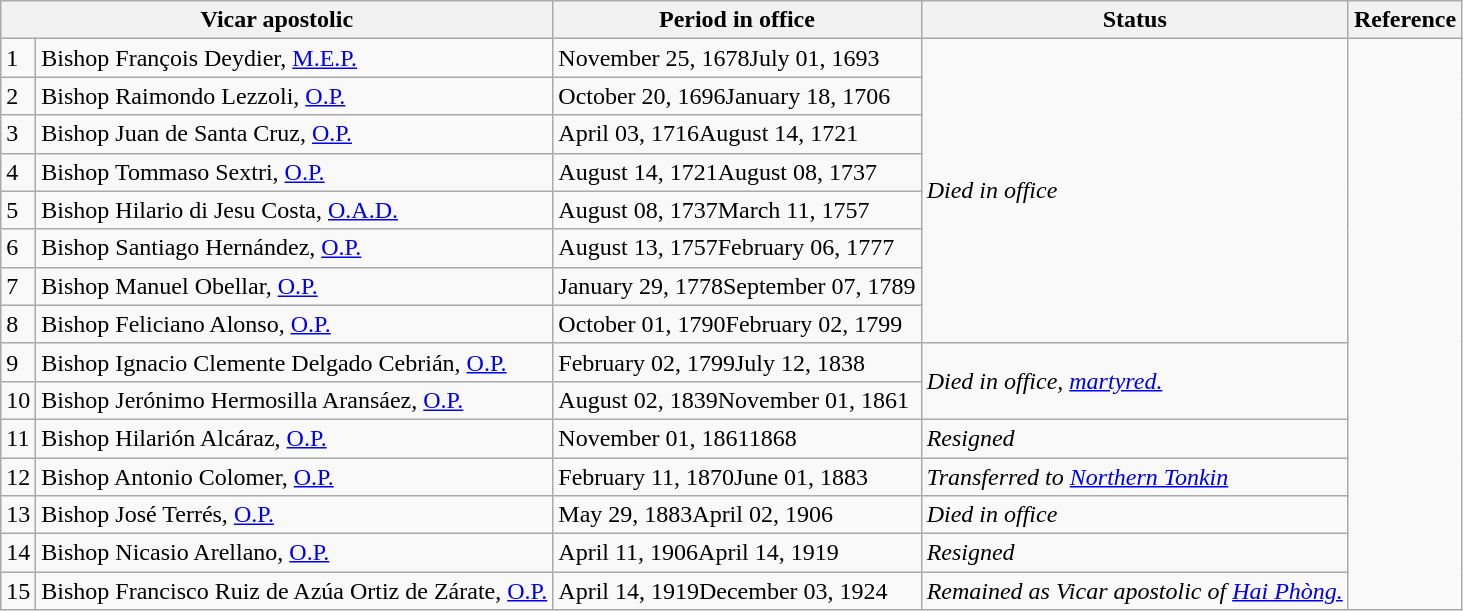<table class="wikitable">
<tr>
<th colspan="2">Vicar apostolic</th>
<th>Period in office</th>
<th>Status</th>
<th>Reference</th>
</tr>
<tr>
<td>1</td>
<td>Bishop François Deydier, <a href='#'>M.E.P.</a></td>
<td>November 25, 1678July 01, 1693</td>
<td rowspan=8><em>Died in office</em></td>
<td rowspan=15></td>
</tr>
<tr>
<td>2</td>
<td>Bishop Raimondo Lezzoli, <a href='#'>O.P.</a></td>
<td>October 20, 1696January 18, 1706</td>
</tr>
<tr>
<td>3</td>
<td>Bishop Juan de Santa Cruz, <a href='#'>O.P.</a></td>
<td>April 03, 1716August 14, 1721</td>
</tr>
<tr>
<td>4</td>
<td>Bishop Tommaso Sextri, <a href='#'>O.P.</a></td>
<td>August 14, 1721August 08, 1737</td>
</tr>
<tr>
<td>5</td>
<td>Bishop Hilario di Jesu Costa, <a href='#'>O.A.D.</a></td>
<td>August 08, 1737March 11, 1757</td>
</tr>
<tr>
<td>6</td>
<td>Bishop Santiago Hernández, <a href='#'>O.P.</a></td>
<td>August 13, 1757February 06, 1777</td>
</tr>
<tr>
<td>7</td>
<td>Bishop Manuel Obellar, <a href='#'>O.P.</a></td>
<td>January 29, 1778September 07, 1789</td>
</tr>
<tr>
<td>8</td>
<td>Bishop Feliciano Alonso, <a href='#'>O.P.</a></td>
<td>October 01, 1790February 02, 1799</td>
</tr>
<tr>
<td>9</td>
<td>Bishop Ignacio Clemente Delgado Cebrián, <a href='#'>O.P.</a></td>
<td>February 02, 1799July 12, 1838</td>
<td rowspan=2><em>Died in office, <a href='#'>martyred.</a></em></td>
</tr>
<tr>
<td>10</td>
<td>Bishop Jerónimo Hermosilla Aransáez, <a href='#'>O.P.</a></td>
<td>August 02, 1839November 01, 1861</td>
</tr>
<tr>
<td>11</td>
<td>Bishop Hilarión Alcáraz, <a href='#'>O.P.</a></td>
<td>November 01, 18611868</td>
<td><em>Resigned</em></td>
</tr>
<tr>
<td>12</td>
<td>Bishop Antonio Colomer, <a href='#'>O.P.</a></td>
<td>February 11, 1870June 01, 1883</td>
<td><em>Transferred to <a href='#'>Northern Tonkin</a></em></td>
</tr>
<tr>
<td>13</td>
<td>Bishop José Terrés, <a href='#'>O.P.</a></td>
<td>May 29, 1883April 02, 1906</td>
<td><em>Died in office</em></td>
</tr>
<tr>
<td>14</td>
<td>Bishop Nicasio Arellano, <a href='#'>O.P.</a></td>
<td>April 11, 1906April 14, 1919</td>
<td><em>Resigned</em></td>
</tr>
<tr>
<td>15</td>
<td>Bishop Francisco Ruiz de Azúa Ortiz de Zárate, <a href='#'>O.P.</a></td>
<td>April 14, 1919December 03, 1924</td>
<td><em>Remained as Vicar apostolic of <a href='#'>Hai Phòng.</a></em></td>
</tr>
</table>
